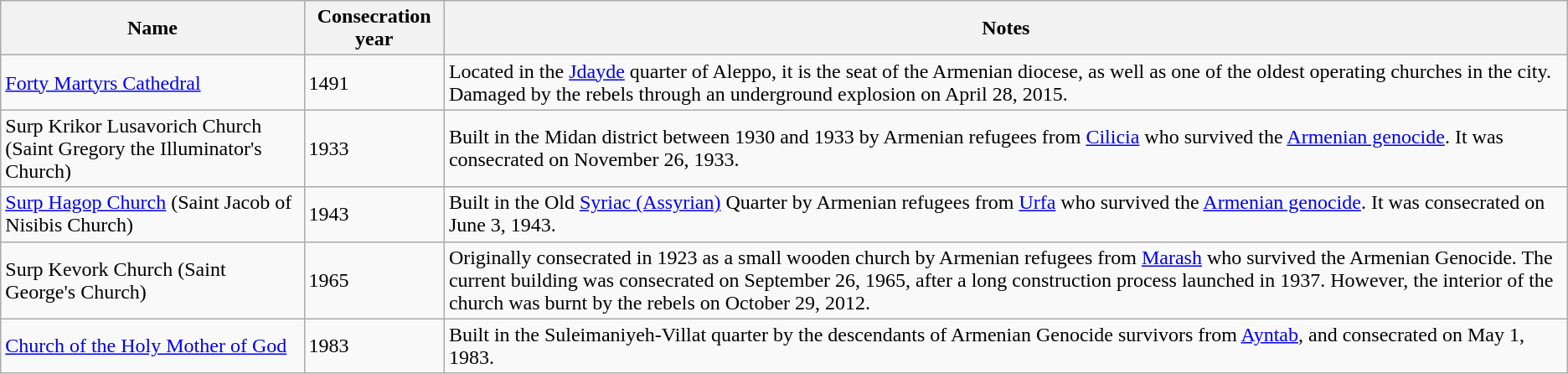<table class="wikitable">
<tr>
<th>Name</th>
<th>Consecration year</th>
<th>Notes</th>
</tr>
<tr>
<td><a href='#'>Forty Martyrs Cathedral</a></td>
<td>1491</td>
<td>Located in the <a href='#'>Jdayde</a> quarter of Aleppo, it is the seat of the Armenian diocese, as well as one of the oldest operating churches in the city. Damaged by the rebels through an underground explosion on April 28, 2015.</td>
</tr>
<tr>
<td>Surp Krikor Lusavorich Church (Saint Gregory the Illuminator's Church)</td>
<td>1933</td>
<td>Built in the Midan district between 1930 and 1933 by Armenian refugees from <a href='#'>Cilicia</a> who survived the <a href='#'>Armenian genocide</a>. It was consecrated on November 26, 1933.</td>
</tr>
<tr>
<td><a href='#'>Surp Hagop Church</a> (Saint Jacob of Nisibis Church)</td>
<td>1943</td>
<td>Built in the Old <a href='#'>Syriac (Assyrian)</a> Quarter by Armenian refugees from <a href='#'>Urfa</a> who survived the <a href='#'>Armenian genocide</a>. It was consecrated on June 3, 1943.</td>
</tr>
<tr>
<td>Surp Kevork Church (Saint George's Church)</td>
<td>1965</td>
<td>Originally consecrated in 1923 as a small wooden church by Armenian refugees from <a href='#'>Marash</a> who survived the Armenian Genocide. The current building was consecrated on September 26, 1965, after a long construction process launched in 1937. However, the interior of the church was burnt by the rebels on  October 29, 2012.</td>
</tr>
<tr>
<td><a href='#'>Church of the Holy Mother of God</a></td>
<td>1983</td>
<td>Built in the Suleimaniyeh-Villat quarter by the descendants of Armenian Genocide survivors from <a href='#'>Ayntab</a>, and consecrated on May 1, 1983.</td>
</tr>
</table>
